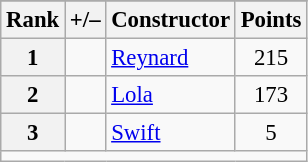<table class="wikitable" style="font-size: 95%;">
<tr>
</tr>
<tr>
<th scope="col">Rank</th>
<th scope="col">+/–</th>
<th scope="col">Constructor</th>
<th scope="col">Points</th>
</tr>
<tr>
<th scope="row">1</th>
<td align="left"></td>
<td> <a href='#'>Reynard</a></td>
<td align="center">215</td>
</tr>
<tr>
<th scope="row">2</th>
<td align="left"></td>
<td> <a href='#'>Lola</a></td>
<td align="center">173</td>
</tr>
<tr>
<th scope="row">3</th>
<td align="left"></td>
<td> <a href='#'>Swift</a></td>
<td align="center">5</td>
</tr>
<tr class="sortbottom">
<td colspan="9"></td>
</tr>
</table>
